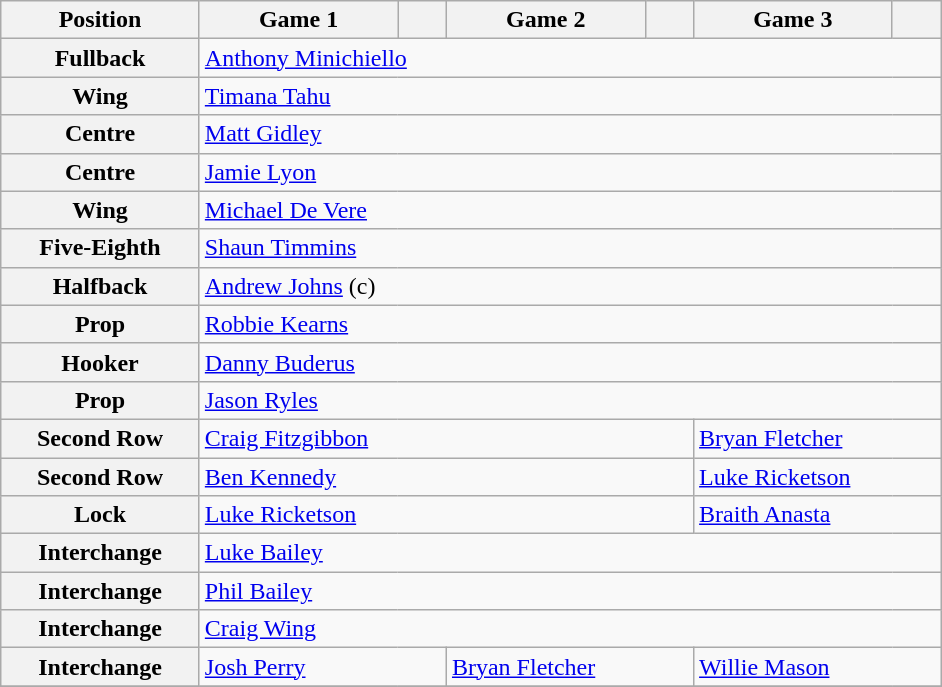<table class="wikitable">
<tr>
<th width="125">Position</th>
<th width="125">Game 1</th>
<th width="25"></th>
<th width="125">Game 2</th>
<th width="25"></th>
<th width="125">Game 3</th>
<th width="25"></th>
</tr>
<tr>
<th>Fullback</th>
<td colspan="6"> <a href='#'>Anthony Minichiello</a></td>
</tr>
<tr>
<th>Wing</th>
<td colspan="6"> <a href='#'>Timana Tahu</a></td>
</tr>
<tr>
<th>Centre</th>
<td colspan="6"> <a href='#'>Matt Gidley</a></td>
</tr>
<tr>
<th>Centre</th>
<td colspan="6"> <a href='#'>Jamie Lyon</a></td>
</tr>
<tr>
<th>Wing</th>
<td colspan="6"> <a href='#'>Michael De Vere</a></td>
</tr>
<tr>
<th>Five-Eighth</th>
<td colspan="6"> <a href='#'>Shaun Timmins</a></td>
</tr>
<tr>
<th>Halfback</th>
<td colspan="6"> <a href='#'>Andrew Johns</a> (c)</td>
</tr>
<tr>
<th>Prop</th>
<td colspan="6"> <a href='#'>Robbie Kearns</a></td>
</tr>
<tr>
<th>Hooker</th>
<td colspan="6"> <a href='#'>Danny Buderus</a></td>
</tr>
<tr>
<th>Prop</th>
<td colspan="6"> <a href='#'>Jason Ryles</a></td>
</tr>
<tr>
<th>Second Row</th>
<td colspan="4"> <a href='#'>Craig Fitzgibbon</a></td>
<td colspan="2"> <a href='#'>Bryan Fletcher</a></td>
</tr>
<tr>
<th>Second Row</th>
<td colspan="4"> <a href='#'>Ben Kennedy</a></td>
<td colspan="2"> <a href='#'>Luke Ricketson</a></td>
</tr>
<tr>
<th>Lock</th>
<td colspan="4"> <a href='#'>Luke Ricketson</a></td>
<td colspan="2"> <a href='#'>Braith Anasta</a></td>
</tr>
<tr>
<th>Interchange</th>
<td colspan="6"> <a href='#'>Luke Bailey</a></td>
</tr>
<tr>
<th>Interchange</th>
<td colspan="6"> <a href='#'>Phil Bailey</a></td>
</tr>
<tr>
<th>Interchange</th>
<td colspan="6"> <a href='#'>Craig Wing</a></td>
</tr>
<tr>
<th>Interchange</th>
<td colspan="2"> <a href='#'>Josh Perry</a></td>
<td colspan="2"> <a href='#'>Bryan Fletcher</a></td>
<td colspan="2"> <a href='#'>Willie Mason</a></td>
</tr>
<tr>
</tr>
</table>
